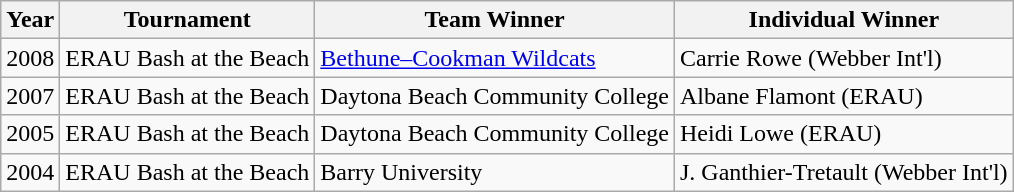<table class="wikitable">
<tr>
<th>Year</th>
<th>Tournament</th>
<th>Team Winner</th>
<th>Individual Winner</th>
</tr>
<tr>
<td>2008</td>
<td>ERAU Bash at the Beach</td>
<td><a href='#'>Bethune–Cookman Wildcats</a></td>
<td>Carrie Rowe (Webber Int'l)</td>
</tr>
<tr>
<td>2007</td>
<td>ERAU Bash at the Beach</td>
<td>Daytona Beach Community College</td>
<td>Albane Flamont (ERAU)</td>
</tr>
<tr>
<td>2005</td>
<td>ERAU Bash at the Beach</td>
<td>Daytona Beach Community College</td>
<td>Heidi Lowe (ERAU)</td>
</tr>
<tr>
<td>2004</td>
<td>ERAU Bash at the Beach</td>
<td>Barry University</td>
<td>J. Ganthier-Tretault (Webber Int'l)</td>
</tr>
</table>
